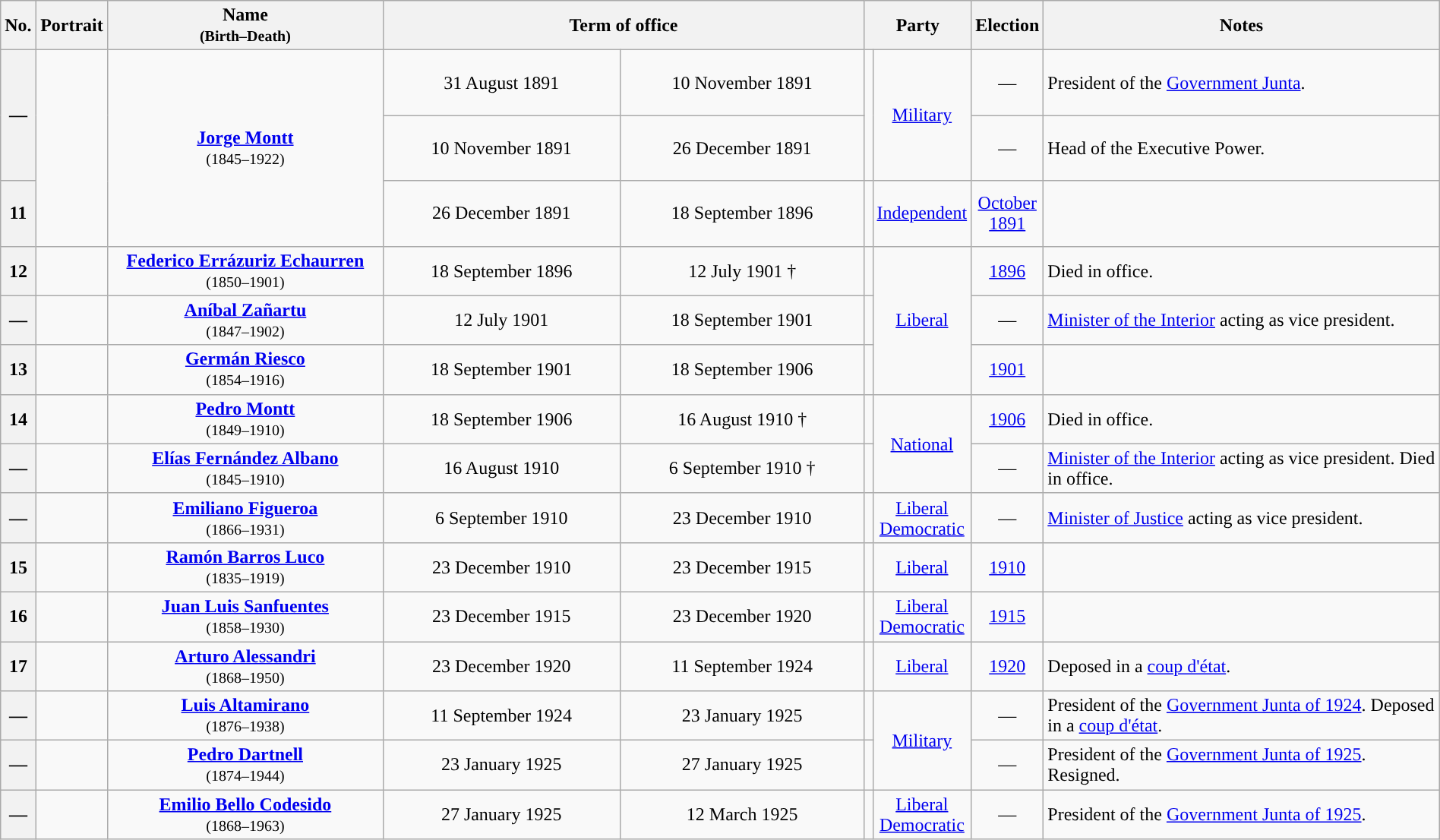<table class="wikitable" width="100%" style="text-align: center;">
<tr>
<th width="2%">No.</th>
<th width="5%">Portrait</th>
<th width="20%">Name<br><small>(Birth–Death)</small></th>
<th colspan="2" width="35%">Term of office</th>
<th width="5%" colspan=2>Party</th>
<th width="4%">Election</th>
<th width="29%">Notes</th>
</tr>
<tr>
<th rowspan="2">—</th>
<td rowspan=3></td>
<td rowspan=3><strong><a href='#'>Jorge Montt</a></strong><br><small>(1845–1922)</small></td>
<td height="50px">31 August 1891</td>
<td>10 November 1891</td>
<td rowspan=2 style="background-color:"></td>
<td rowspan=2><a href='#'>Military</a></td>
<td>—</td>
<td align=left>President of the <a href='#'>Government Junta</a>.</td>
</tr>
<tr>
<td height="50px">10 November 1891</td>
<td>26 December 1891</td>
<td>—</td>
<td align=left>Head of the Executive Power.</td>
</tr>
<tr>
<th height="50px">11</th>
<td>26 December 1891</td>
<td>18 September 1896</td>
<td style="background-color:"></td>
<td><a href='#'>Independent</a></td>
<td><a href='#'>October 1891</a></td>
<td align=left></td>
</tr>
<tr>
<th>12</th>
<td></td>
<td><strong><a href='#'>Federico Errázuriz Echaurren</a></strong><br><small>(1850–1901)</small></td>
<td>18 September 1896</td>
<td>12 July 1901 †</td>
<td style="background-color:"></td>
<td rowspan="3"><a href='#'>Liberal</a></td>
<td><a href='#'>1896</a></td>
<td align=left>Died in office.</td>
</tr>
<tr>
<th>—</th>
<td></td>
<td><strong><a href='#'>Aníbal Zañartu</a></strong><br><small>(1847–1902)</small></td>
<td>12 July 1901</td>
<td>18 September 1901</td>
<td style="background-color:"></td>
<td>—</td>
<td align=left><a href='#'>Minister of the Interior</a> acting as vice president.</td>
</tr>
<tr>
<th>13</th>
<td></td>
<td><strong><a href='#'>Germán Riesco</a></strong><br><small>(1854–1916)</small></td>
<td>18 September 1901</td>
<td>18 September 1906</td>
<td style="background-color:"></td>
<td><a href='#'>1901</a></td>
<td align=left></td>
</tr>
<tr>
<th>14</th>
<td></td>
<td><strong><a href='#'>Pedro Montt</a></strong><br><small>(1849–1910)</small></td>
<td>18 September 1906</td>
<td>16 August 1910 †</td>
<td style="background-color:"></td>
<td rowspan="2"><a href='#'>National</a></td>
<td><a href='#'>1906</a></td>
<td align=left>Died in office.</td>
</tr>
<tr>
<th>—</th>
<td></td>
<td><strong><a href='#'>Elías Fernández Albano</a></strong><br><small>(1845–1910)</small></td>
<td>16 August 1910</td>
<td>6 September 1910 †</td>
<td style="background-color:"></td>
<td>—</td>
<td align=left><a href='#'>Minister of the Interior</a> acting as vice president. Died in office.</td>
</tr>
<tr>
<th>—</th>
<td></td>
<td><strong><a href='#'>Emiliano Figueroa</a></strong><br><small>(1866–1931)</small></td>
<td>6 September 1910</td>
<td>23 December 1910</td>
<td style="background-color:"></td>
<td><a href='#'>Liberal Democratic</a></td>
<td>—</td>
<td align=left><a href='#'>Minister of Justice</a> acting as vice president.</td>
</tr>
<tr>
<th>15</th>
<td></td>
<td><strong><a href='#'>Ramón Barros Luco</a></strong><br><small>(1835–1919)</small></td>
<td>23 December 1910</td>
<td>23 December 1915</td>
<td style="background-color:"></td>
<td><a href='#'>Liberal</a></td>
<td><a href='#'>1910</a></td>
<td align=left></td>
</tr>
<tr>
<th>16</th>
<td></td>
<td><strong><a href='#'>Juan Luis Sanfuentes</a></strong><br><small>(1858–1930)</small></td>
<td>23 December 1915</td>
<td>23 December 1920</td>
<td style="background-color:"></td>
<td><a href='#'>Liberal Democratic</a></td>
<td><a href='#'>1915</a></td>
<td align=left></td>
</tr>
<tr>
<th>17</th>
<td></td>
<td><strong><a href='#'>Arturo Alessandri</a></strong><br><small>(1868–1950)</small></td>
<td>23 December 1920</td>
<td>11 September 1924</td>
<td style="background-color:"></td>
<td><a href='#'>Liberal</a></td>
<td><a href='#'>1920</a></td>
<td align=left>Deposed in a <a href='#'>coup d'état</a>.</td>
</tr>
<tr>
<th>—</th>
<td></td>
<td><strong><a href='#'>Luis Altamirano</a></strong><br><small>(1876–1938)</small></td>
<td>11 September 1924</td>
<td>23 January 1925</td>
<td style="background-color:"></td>
<td rowspan="2"><a href='#'>Military</a></td>
<td>—</td>
<td align=left>President of the <a href='#'>Government Junta of 1924</a>. Deposed in a <a href='#'>coup d'état</a>.</td>
</tr>
<tr>
<th>—</th>
<td></td>
<td><strong><a href='#'>Pedro Dartnell</a></strong><br><small>(1874–1944)</small></td>
<td>23 January 1925</td>
<td>27 January 1925</td>
<td style="background-color:"></td>
<td>—</td>
<td align=left>President of the <a href='#'>Government Junta of 1925</a>. Resigned.</td>
</tr>
<tr>
<th>—</th>
<td></td>
<td><strong><a href='#'>Emilio Bello Codesido</a></strong><br><small>(1868–1963)</small></td>
<td>27 January 1925</td>
<td>12 March 1925</td>
<td style="background-color:"></td>
<td><a href='#'>Liberal Democratic</a></td>
<td>—</td>
<td align=left>President of the <a href='#'>Government Junta of 1925</a>.</td>
</tr>
</table>
